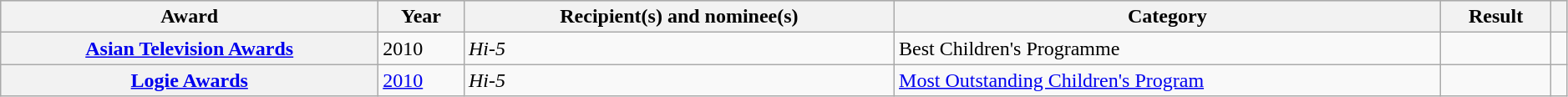<table class="wikitable plainrowheaders sortable" style="width:99%;">
<tr style="background:#ccc; text-align:center;">
<th scope="col">Award</th>
<th scope="col">Year</th>
<th scope="col">Recipient(s) and nominee(s)</th>
<th scope="col">Category</th>
<th scope="col">Result</th>
<th scope="col" class="unsortable"></th>
</tr>
<tr>
<th scope="row"><a href='#'>Asian Television Awards</a></th>
<td>2010</td>
<td data-sort-value="Hi-5"><em>Hi-5</em></td>
<td>Best Children's Programme</td>
<td></td>
<td style="text-align:center;"></td>
</tr>
<tr>
<th scope="row"><a href='#'>Logie Awards</a></th>
<td><a href='#'>2010</a></td>
<td data-sort-value="Hi-5"><em>Hi-5</em></td>
<td><a href='#'>Most Outstanding Children's Program</a></td>
<td></td>
<td style="text-align:center;"></td>
</tr>
</table>
